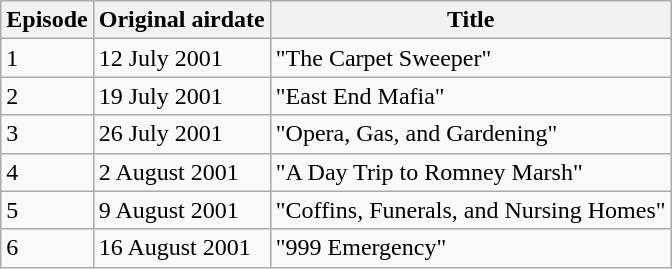<table class="wikitable">
<tr>
<th>Episode</th>
<th>Original airdate</th>
<th>Title</th>
</tr>
<tr --->
<td>1</td>
<td>12 July 2001</td>
<td>"The Carpet Sweeper"</td>
</tr>
<tr --->
<td>2</td>
<td>19 July 2001</td>
<td>"East End Mafia"</td>
</tr>
<tr --->
<td>3</td>
<td>26 July 2001</td>
<td>"Opera, Gas, and Gardening"</td>
</tr>
<tr --->
<td>4</td>
<td>2 August 2001</td>
<td>"A Day Trip to Romney Marsh"</td>
</tr>
<tr --->
<td>5</td>
<td>9 August 2001</td>
<td>"Coffins, Funerals, and Nursing Homes"</td>
</tr>
<tr --->
<td>6</td>
<td>16 August 2001</td>
<td>"999 Emergency"</td>
</tr>
</table>
